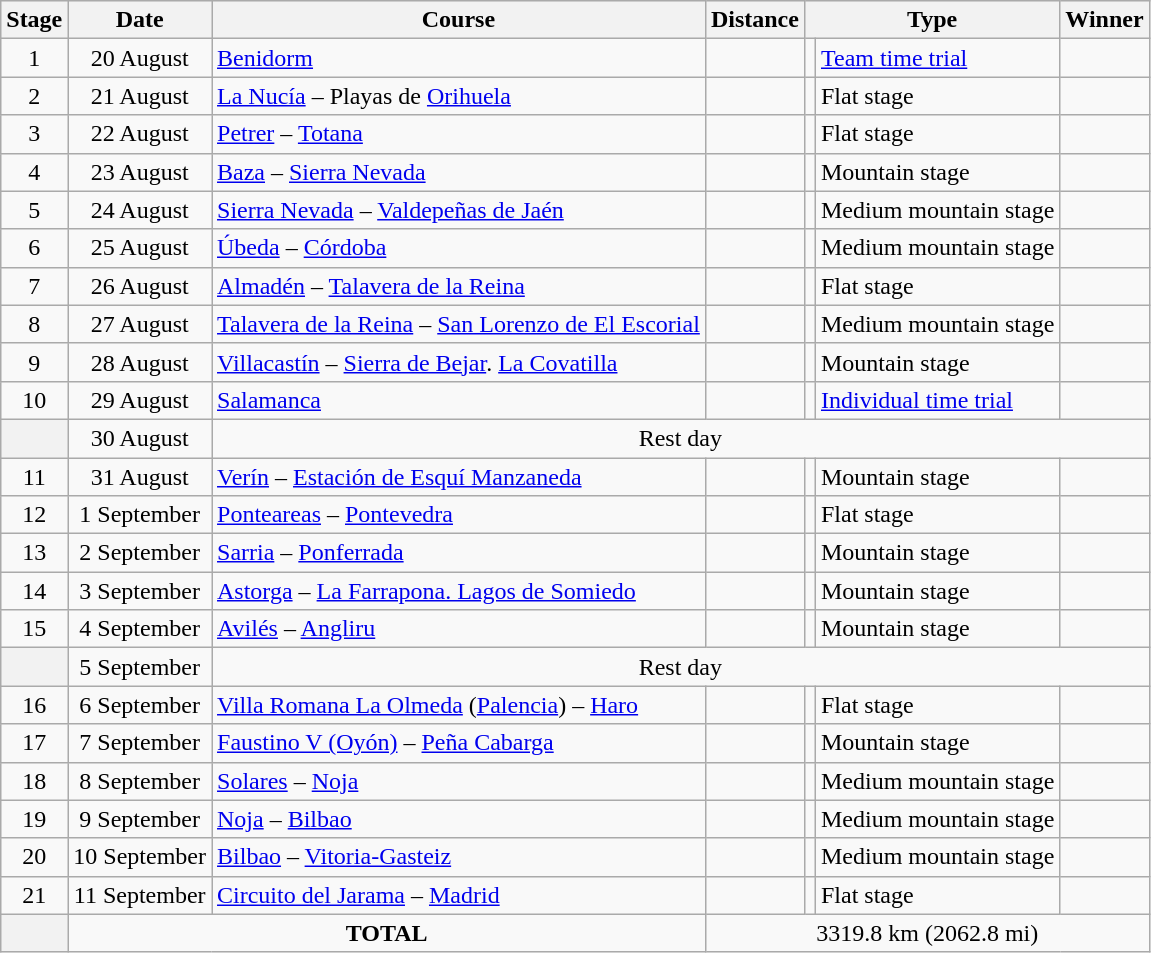<table class="wikitable">
<tr style="background:#efefef;">
<th>Stage</th>
<th>Date</th>
<th>Course</th>
<th>Distance</th>
<th colspan="2">Type</th>
<th>Winner</th>
</tr>
<tr>
<td style="text-align:center;">1</td>
<td style="text-align:center;">20 August</td>
<td><a href='#'>Benidorm</a></td>
<td style="text-align:center;"></td>
<td style="text-align:center;"></td>
<td><a href='#'>Team time trial</a></td>
<td></td>
</tr>
<tr>
<td style="text-align:center;">2</td>
<td style="text-align:center;">21 August</td>
<td><a href='#'>La Nucía</a> – Playas de <a href='#'>Orihuela</a></td>
<td style="text-align:center;"></td>
<td style="text-align:center;"></td>
<td>Flat stage</td>
<td></td>
</tr>
<tr>
<td style="text-align:center;">3</td>
<td style="text-align:center;">22 August</td>
<td><a href='#'>Petrer</a> – <a href='#'>Totana</a></td>
<td style="text-align:center;"></td>
<td style="text-align:center;"></td>
<td>Flat stage</td>
<td></td>
</tr>
<tr>
<td style="text-align:center;">4</td>
<td style="text-align:center;">23 August</td>
<td><a href='#'>Baza</a> – <a href='#'>Sierra Nevada</a></td>
<td style="text-align:center;"></td>
<td style="text-align:center;"></td>
<td>Mountain stage</td>
<td></td>
</tr>
<tr>
<td style="text-align:center;">5</td>
<td style="text-align:center;">24 August</td>
<td><a href='#'>Sierra Nevada</a> – <a href='#'>Valdepeñas de Jaén</a></td>
<td style="text-align:center;"></td>
<td style="text-align:center;"></td>
<td>Medium mountain stage</td>
<td></td>
</tr>
<tr>
<td style="text-align:center;">6</td>
<td style="text-align:center;">25 August</td>
<td><a href='#'>Úbeda</a> – <a href='#'>Córdoba</a></td>
<td style="text-align:center;"></td>
<td style="text-align:center;"></td>
<td>Medium mountain stage</td>
<td></td>
</tr>
<tr>
<td style="text-align:center;">7</td>
<td style="text-align:center;">26 August</td>
<td><a href='#'>Almadén</a> – <a href='#'>Talavera de la Reina</a></td>
<td style="text-align:center;"></td>
<td style="text-align:center;"></td>
<td>Flat stage</td>
<td></td>
</tr>
<tr>
<td style="text-align:center;">8</td>
<td style="text-align:center;">27 August</td>
<td><a href='#'>Talavera de la Reina</a> – <a href='#'>San Lorenzo de El Escorial</a></td>
<td style="text-align:center;"></td>
<td style="text-align:center;"></td>
<td>Medium mountain stage</td>
<td></td>
</tr>
<tr>
<td style="text-align:center;">9</td>
<td style="text-align:center;">28 August</td>
<td><a href='#'>Villacastín</a> – <a href='#'>Sierra de Bejar</a>. <a href='#'>La Covatilla</a></td>
<td style="text-align:center;"></td>
<td style="text-align:center;"></td>
<td>Mountain stage</td>
<td></td>
</tr>
<tr>
<td style="text-align:center;">10</td>
<td style="text-align:center;">29 August</td>
<td><a href='#'>Salamanca</a></td>
<td style="text-align:center;"></td>
<td style="text-align:center;"></td>
<td><a href='#'>Individual time trial</a></td>
<td></td>
</tr>
<tr>
<th></th>
<td style="text-align:center;">30 August</td>
<td colspan="6" style="text-align:center;">Rest day</td>
</tr>
<tr>
<td style="text-align:center;">11</td>
<td style="text-align:center;">31 August</td>
<td><a href='#'>Verín</a> – <a href='#'>Estación de Esquí Manzaneda</a></td>
<td style="text-align:center;"></td>
<td style="text-align:center;"></td>
<td>Mountain stage</td>
<td></td>
</tr>
<tr>
<td style="text-align:center;">12</td>
<td style="text-align:center;">1 September</td>
<td><a href='#'>Ponteareas</a> – <a href='#'>Pontevedra</a></td>
<td style="text-align:center;"></td>
<td style="text-align:center;"></td>
<td>Flat stage</td>
<td></td>
</tr>
<tr>
<td style="text-align:center;">13</td>
<td style="text-align:center;">2 September</td>
<td><a href='#'>Sarria</a> – <a href='#'>Ponferrada</a></td>
<td style="text-align:center;"></td>
<td style="text-align:center;"></td>
<td>Mountain stage</td>
<td></td>
</tr>
<tr>
<td style="text-align:center;">14</td>
<td style="text-align:center;">3 September</td>
<td><a href='#'>Astorga</a> – <a href='#'>La Farrapona. Lagos de Somiedo</a></td>
<td style="text-align:center;"></td>
<td style="text-align:center;"></td>
<td>Mountain stage</td>
<td></td>
</tr>
<tr>
<td style="text-align:center;">15</td>
<td style="text-align:center;">4 September</td>
<td><a href='#'>Avilés</a> – <a href='#'>Angliru</a></td>
<td style="text-align:center;"></td>
<td style="text-align:center;"></td>
<td>Mountain stage</td>
<td><br></td>
</tr>
<tr>
<th></th>
<td style="text-align:center;">5 September</td>
<td colspan="6" style="text-align:center;">Rest day</td>
</tr>
<tr>
<td style="text-align:center;">16</td>
<td style="text-align:center;">6 September</td>
<td><a href='#'>Villa Romana La Olmeda</a> (<a href='#'>Palencia</a>) – <a href='#'>Haro</a></td>
<td style="text-align:center;"></td>
<td style="text-align:center;"></td>
<td>Flat stage</td>
<td></td>
</tr>
<tr>
<td style="text-align:center;">17</td>
<td style="text-align:center;">7 September</td>
<td><a href='#'>Faustino V (Oyón)</a> – <a href='#'>Peña Cabarga</a></td>
<td style="text-align:center;"></td>
<td style="text-align:center;"></td>
<td>Mountain stage</td>
<td></td>
</tr>
<tr>
<td style="text-align:center;">18</td>
<td style="text-align:center;">8 September</td>
<td><a href='#'>Solares</a> – <a href='#'>Noja</a></td>
<td style="text-align:center;"></td>
<td></td>
<td>Medium mountain stage</td>
<td></td>
</tr>
<tr>
<td style="text-align:center;">19</td>
<td style="text-align:center;">9 September</td>
<td><a href='#'>Noja</a> – <a href='#'>Bilbao</a></td>
<td style="text-align:center;"></td>
<td style="text-align:center;"></td>
<td>Medium mountain stage</td>
<td></td>
</tr>
<tr>
<td style="text-align:center;">20</td>
<td style="text-align:center;">10 September</td>
<td><a href='#'>Bilbao</a> – <a href='#'>Vitoria-Gasteiz</a></td>
<td style="text-align:center;"></td>
<td style="text-align:center;"></td>
<td>Medium mountain stage</td>
<td></td>
</tr>
<tr>
<td style="text-align:center;">21</td>
<td style="text-align:center;">11 September</td>
<td><a href='#'>Circuito del Jarama</a> – <a href='#'>Madrid</a></td>
<td style="text-align:center;"></td>
<td></td>
<td>Flat stage</td>
<td></td>
</tr>
<tr>
<th></th>
<td colspan="2" style="text-align:center;"><strong>TOTAL</strong></td>
<td colspan="5" style="text-align:center;">3319.8 km (2062.8 mi)</td>
</tr>
</table>
